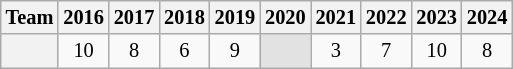<table class="wikitable" style="font-size:85%; text-align:center;">
<tr>
<th scope="col">Team</th>
<th scope="col">2016</th>
<th scope="col">2017</th>
<th scope="col">2018</th>
<th scope="col">2019</th>
<th scope="col">2020</th>
<th scope="col">2021</th>
<th scope="col">2022</th>
<th scope="col">2023</th>
<th scope="col">2024</th>
</tr>
<tr>
<th scope="row"></th>
<td>10</td>
<td>8</td>
<td>6</td>
<td>9</td>
<td bgcolor="#e2e2e2"></td>
<td>3</td>
<td>7</td>
<td>10</td>
<td>8</td>
</tr>
</table>
